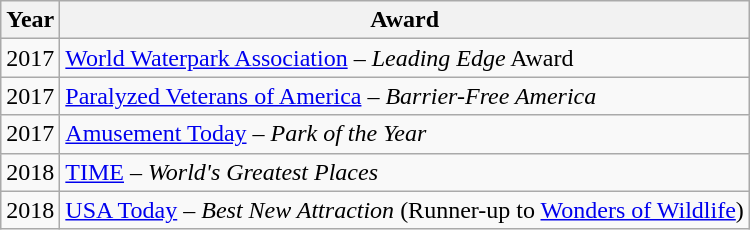<table class="wikitable">
<tr>
<th scope="col">Year</th>
<th scope="col">Award</th>
</tr>
<tr>
<td>2017</td>
<td><a href='#'>World Waterpark Association</a> – <em>Leading Edge</em> Award</td>
</tr>
<tr>
<td>2017</td>
<td><a href='#'>Paralyzed Veterans of America</a> – <em>Barrier-Free America</em></td>
</tr>
<tr>
<td>2017</td>
<td><a href='#'>Amusement Today</a> – <em>Park of the Year</em></td>
</tr>
<tr>
<td>2018</td>
<td><a href='#'>TIME</a> – <em>World's Greatest Places</em></td>
</tr>
<tr>
<td>2018</td>
<td><a href='#'>USA Today</a> – <em>Best New Attraction</em> (Runner-up to <a href='#'>Wonders of Wildlife</a>)</td>
</tr>
</table>
